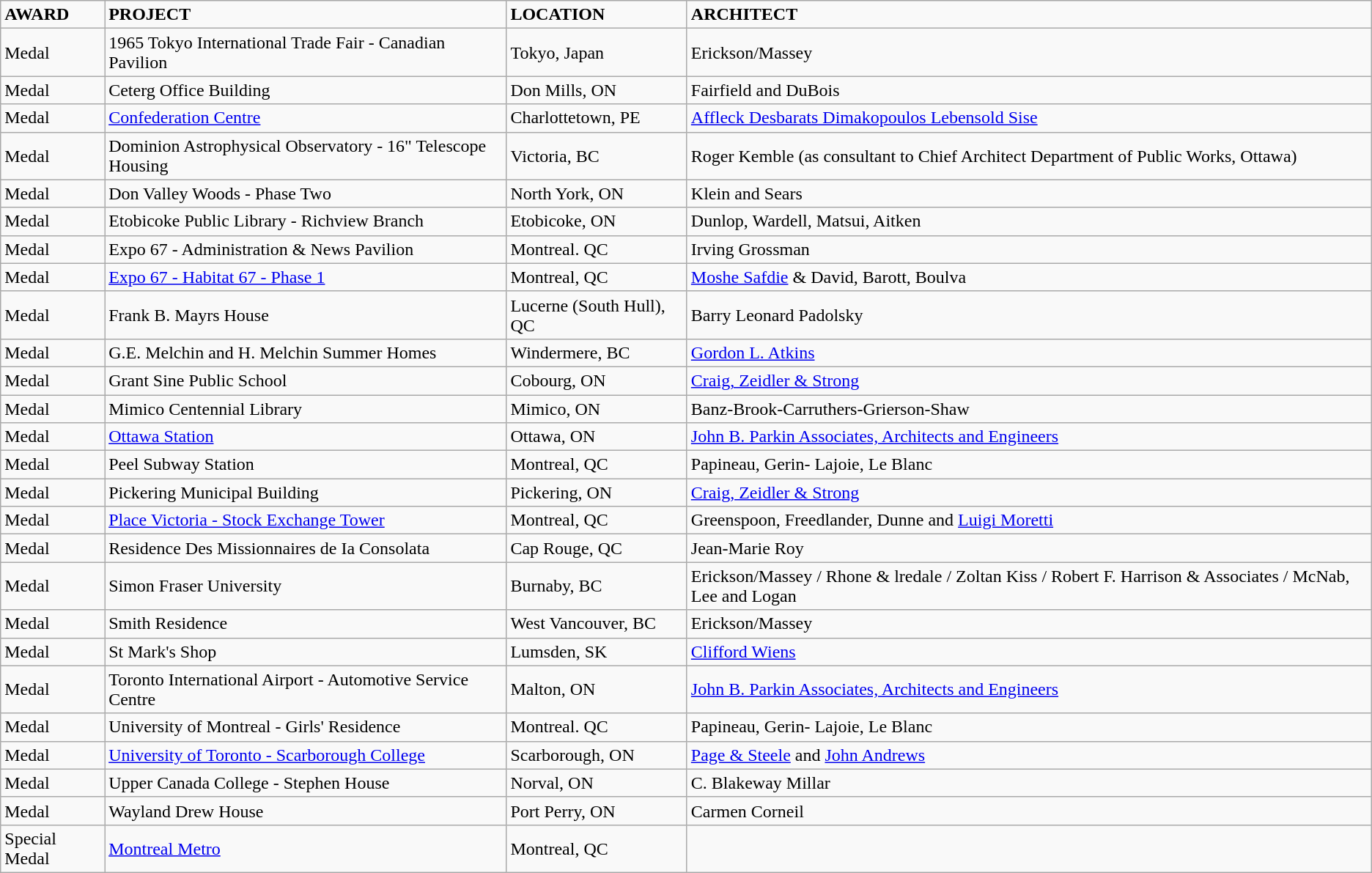<table class="wikitable sortable">
<tr>
<td><strong>AWARD</strong></td>
<td><strong>PROJECT</strong></td>
<td><strong>LOCATION</strong></td>
<td><strong>ARCHITECT</strong></td>
</tr>
<tr>
<td>Medal</td>
<td>1965 Tokyo International Trade Fair - Canadian Pavilion</td>
<td>Tokyo, Japan</td>
<td>Erickson/Massey</td>
</tr>
<tr>
<td>Medal</td>
<td>Ceterg Office Building</td>
<td>Don Mills, ON</td>
<td>Fairfield and DuBois</td>
</tr>
<tr>
<td>Medal</td>
<td><a href='#'>Confederation Centre</a></td>
<td>Charlottetown, PE</td>
<td><a href='#'>Affleck Desbarats Dimakopoulos Lebensold Sise</a></td>
</tr>
<tr>
<td>Medal</td>
<td>Dominion Astrophysical Observatory - 16" Telescope Housing</td>
<td>Victoria, BC</td>
<td>Roger Kemble (as consultant to Chief Architect Department of Public  Works, Ottawa)</td>
</tr>
<tr>
<td>Medal</td>
<td>Don Valley Woods - Phase Two</td>
<td>North York, ON</td>
<td>Klein and Sears</td>
</tr>
<tr>
<td>Medal</td>
<td>Etobicoke Public Library - Richview Branch</td>
<td>Etobicoke, ON</td>
<td>Dunlop, Wardell, Matsui, Aitken</td>
</tr>
<tr>
<td>Medal</td>
<td>Expo 67 - Administration & News Pavilion</td>
<td>Montreal. QC</td>
<td>Irving Grossman</td>
</tr>
<tr>
<td>Medal</td>
<td><a href='#'>Expo 67 - Habitat 67 - Phase 1</a></td>
<td>Montreal, QC</td>
<td><a href='#'>Moshe Safdie</a> & David, Barott, Boulva</td>
</tr>
<tr>
<td>Medal</td>
<td>Frank B. Mayrs House</td>
<td>Lucerne (South Hull), QC</td>
<td>Barry Leonard Padolsky</td>
</tr>
<tr>
<td>Medal</td>
<td>G.E. Melchin and H. Melchin Summer Homes</td>
<td>Windermere, BC</td>
<td><a href='#'>Gordon L. Atkins</a></td>
</tr>
<tr>
<td>Medal</td>
<td>Grant Sine Public School</td>
<td>Cobourg, ON</td>
<td><a href='#'>Craig, Zeidler & Strong</a></td>
</tr>
<tr>
<td>Medal</td>
<td>Mimico Centennial Library</td>
<td>Mimico, ON</td>
<td>Banz-Brook-Carruthers-Grierson-Shaw</td>
</tr>
<tr>
<td>Medal</td>
<td><a href='#'>Ottawa Station</a></td>
<td>Ottawa, ON</td>
<td><a href='#'>John B. Parkin Associates, Architects and Engineers</a></td>
</tr>
<tr>
<td>Medal</td>
<td>Peel Subway Station</td>
<td>Montreal, QC</td>
<td>Papineau, Gerin- Lajoie, Le Blanc</td>
</tr>
<tr>
<td>Medal</td>
<td>Pickering Municipal Building</td>
<td>Pickering, ON</td>
<td><a href='#'>Craig, Zeidler & Strong</a></td>
</tr>
<tr>
<td>Medal</td>
<td><a href='#'>Place Victoria - Stock Exchange Tower</a></td>
<td>Montreal, QC</td>
<td>Greenspoon, Freedlander, Dunne and <a href='#'>Luigi Moretti</a></td>
</tr>
<tr>
<td>Medal</td>
<td>Residence Des Missionnaires de Ia Consolata</td>
<td>Cap Rouge, QC</td>
<td>Jean-Marie Roy</td>
</tr>
<tr>
<td>Medal</td>
<td>Simon Fraser University</td>
<td>Burnaby, BC</td>
<td>Erickson/Massey / Rhone & lredale / Zoltan Kiss / Robert F.  Harrison & Associates / McNab, Lee and Logan</td>
</tr>
<tr>
<td>Medal</td>
<td>Smith Residence</td>
<td>West Vancouver, BC</td>
<td>Erickson/Massey</td>
</tr>
<tr>
<td>Medal</td>
<td>St Mark's Shop</td>
<td>Lumsden, SK</td>
<td><a href='#'>Clifford Wiens</a></td>
</tr>
<tr>
<td>Medal</td>
<td>Toronto International Airport - Automotive Service Centre</td>
<td>Malton, ON</td>
<td><a href='#'>John B. Parkin Associates, Architects and Engineers</a></td>
</tr>
<tr>
<td>Medal</td>
<td>University of Montreal - Girls' Residence</td>
<td>Montreal. QC</td>
<td>Papineau, Gerin- Lajoie, Le Blanc</td>
</tr>
<tr>
<td>Medal</td>
<td><a href='#'>University of Toronto - Scarborough College</a></td>
<td>Scarborough, ON</td>
<td><a href='#'>Page & Steele</a> and <a href='#'>John Andrews</a></td>
</tr>
<tr>
<td>Medal</td>
<td>Upper Canada College - Stephen House</td>
<td>Norval, ON</td>
<td>C. Blakeway Millar</td>
</tr>
<tr>
<td>Medal</td>
<td>Wayland Drew House</td>
<td>Port Perry, ON</td>
<td>Carmen Corneil</td>
</tr>
<tr>
<td>Special Medal</td>
<td><a href='#'>Montreal Metro</a></td>
<td>Montreal, QC</td>
<td></td>
</tr>
</table>
